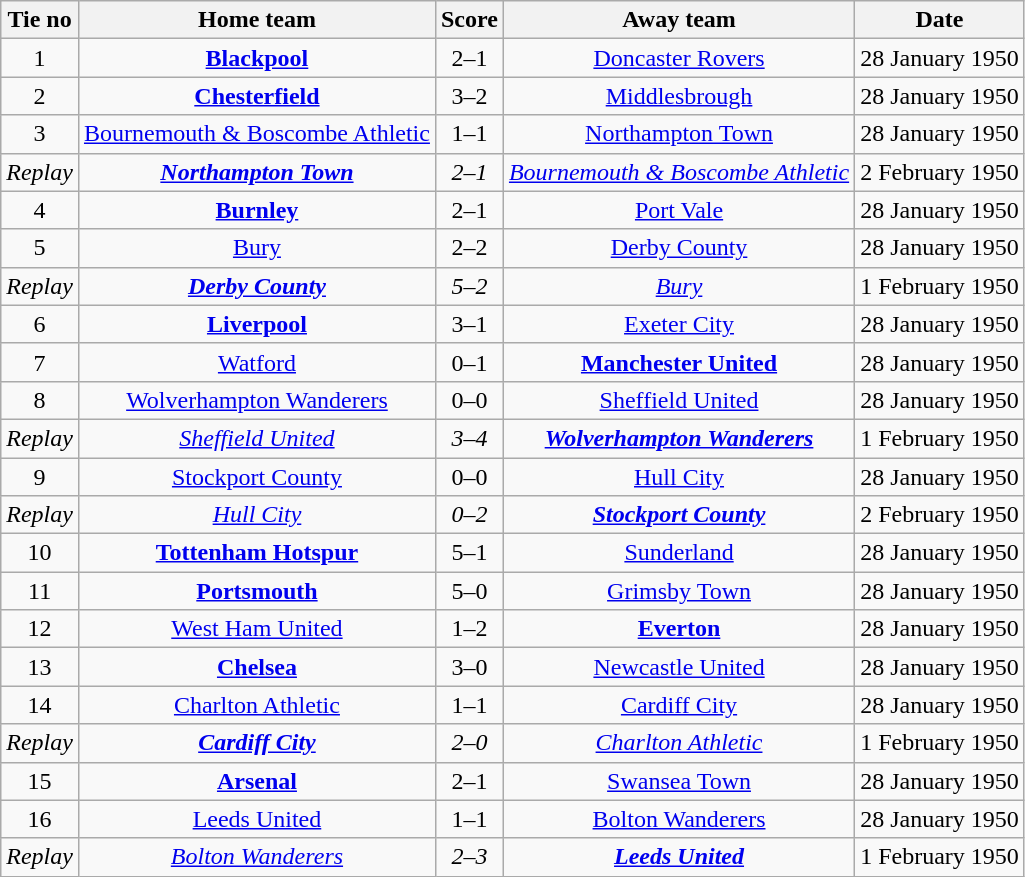<table class="wikitable" style="text-align: center">
<tr>
<th>Tie no</th>
<th>Home team</th>
<th>Score</th>
<th>Away team</th>
<th>Date</th>
</tr>
<tr>
<td>1</td>
<td><strong><a href='#'>Blackpool</a></strong></td>
<td>2–1</td>
<td><a href='#'>Doncaster Rovers</a></td>
<td>28 January 1950</td>
</tr>
<tr>
<td>2</td>
<td><strong><a href='#'>Chesterfield</a></strong></td>
<td>3–2</td>
<td><a href='#'>Middlesbrough</a></td>
<td>28 January 1950</td>
</tr>
<tr>
<td>3</td>
<td><a href='#'>Bournemouth & Boscombe Athletic</a></td>
<td>1–1</td>
<td><a href='#'>Northampton Town</a></td>
<td>28 January 1950</td>
</tr>
<tr>
<td><em>Replay</em></td>
<td><strong><em><a href='#'>Northampton Town</a></em></strong></td>
<td><em>2–1</em></td>
<td><em><a href='#'>Bournemouth & Boscombe Athletic</a></em></td>
<td>2 February 1950</td>
</tr>
<tr>
<td>4</td>
<td><strong><a href='#'>Burnley</a></strong></td>
<td>2–1</td>
<td><a href='#'>Port Vale</a></td>
<td>28 January 1950</td>
</tr>
<tr>
<td>5</td>
<td><a href='#'>Bury</a></td>
<td>2–2</td>
<td><a href='#'>Derby County</a></td>
<td>28 January 1950</td>
</tr>
<tr>
<td><em>Replay</em></td>
<td><strong><em><a href='#'>Derby County</a></em></strong></td>
<td><em>5–2</em></td>
<td><em><a href='#'>Bury</a></em></td>
<td>1 February 1950</td>
</tr>
<tr>
<td>6</td>
<td><strong><a href='#'>Liverpool</a></strong></td>
<td>3–1</td>
<td><a href='#'>Exeter City</a></td>
<td>28 January 1950</td>
</tr>
<tr>
<td>7</td>
<td><a href='#'>Watford</a></td>
<td>0–1</td>
<td><strong><a href='#'>Manchester United</a></strong></td>
<td>28 January 1950</td>
</tr>
<tr>
<td>8</td>
<td><a href='#'>Wolverhampton Wanderers</a></td>
<td>0–0</td>
<td><a href='#'>Sheffield United</a></td>
<td>28 January 1950</td>
</tr>
<tr>
<td><em>Replay</em></td>
<td><em><a href='#'>Sheffield United</a></em></td>
<td><em>3–4</em></td>
<td><strong><em><a href='#'>Wolverhampton Wanderers</a></em></strong></td>
<td>1 February 1950</td>
</tr>
<tr>
<td>9</td>
<td><a href='#'>Stockport County</a></td>
<td>0–0</td>
<td><a href='#'>Hull City</a></td>
<td>28 January 1950</td>
</tr>
<tr>
<td><em>Replay</em></td>
<td><em><a href='#'>Hull City</a></em></td>
<td><em>0–2</em></td>
<td><strong><em><a href='#'>Stockport County</a></em></strong></td>
<td>2 February 1950</td>
</tr>
<tr>
<td>10</td>
<td><strong><a href='#'>Tottenham Hotspur</a></strong></td>
<td>5–1</td>
<td><a href='#'>Sunderland</a></td>
<td>28 January 1950</td>
</tr>
<tr>
<td>11</td>
<td><strong><a href='#'>Portsmouth</a></strong></td>
<td>5–0</td>
<td><a href='#'>Grimsby Town</a></td>
<td>28 January 1950</td>
</tr>
<tr>
<td>12</td>
<td><a href='#'>West Ham United</a></td>
<td>1–2</td>
<td><strong><a href='#'>Everton</a></strong></td>
<td>28 January 1950</td>
</tr>
<tr>
<td>13</td>
<td><strong><a href='#'>Chelsea</a></strong></td>
<td>3–0</td>
<td><a href='#'>Newcastle United</a></td>
<td>28 January 1950</td>
</tr>
<tr>
<td>14</td>
<td><a href='#'>Charlton Athletic</a></td>
<td>1–1</td>
<td><a href='#'>Cardiff City</a></td>
<td>28 January 1950</td>
</tr>
<tr>
<td><em>Replay</em></td>
<td><strong><em><a href='#'>Cardiff City</a></em></strong></td>
<td><em>2–0</em></td>
<td><em><a href='#'>Charlton Athletic</a></em></td>
<td>1 February 1950</td>
</tr>
<tr>
<td>15</td>
<td><strong><a href='#'>Arsenal</a></strong></td>
<td>2–1</td>
<td><a href='#'>Swansea Town</a></td>
<td>28 January 1950</td>
</tr>
<tr>
<td>16</td>
<td><a href='#'>Leeds United</a></td>
<td>1–1</td>
<td><a href='#'>Bolton Wanderers</a></td>
<td>28 January 1950</td>
</tr>
<tr>
<td><em>Replay</em></td>
<td><em><a href='#'>Bolton Wanderers</a></em></td>
<td><em>2–3</em></td>
<td><strong><em><a href='#'>Leeds United</a></em></strong></td>
<td>1 February 1950</td>
</tr>
</table>
